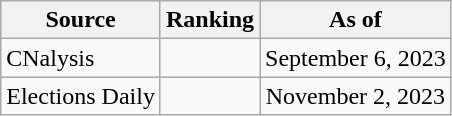<table class="wikitable" style="text-align:center">
<tr>
<th>Source</th>
<th>Ranking</th>
<th>As of</th>
</tr>
<tr>
<td align=left>CNalysis</td>
<td></td>
<td>September 6, 2023</td>
</tr>
<tr>
<td align=left>Elections Daily</td>
<td></td>
<td>November 2, 2023</td>
</tr>
</table>
